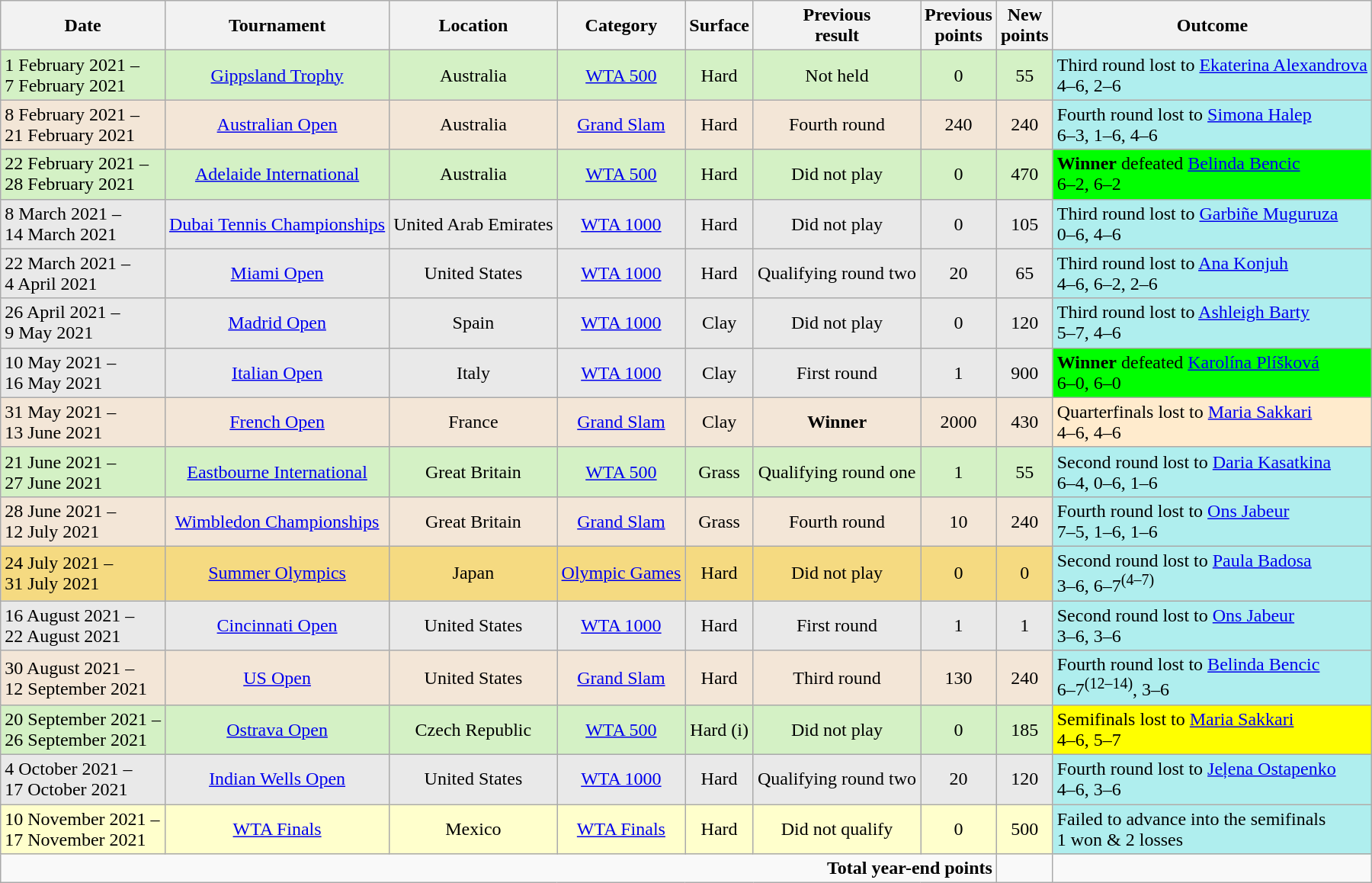<table class="wikitable">
<tr>
<th>Date</th>
<th>Tournament</th>
<th>Location</th>
<th>Category</th>
<th>Surface</th>
<th>Previous<br>result</th>
<th>Previous<br>points</th>
<th>New<br>points</th>
<th>Outcome</th>
</tr>
<tr style="background:#d4f1c5">
<td>1 February 2021 –<br>7 February 2021</td>
<td style="text-align:center"><a href='#'>Gippsland Trophy</a></td>
<td style="text-align:center">Australia</td>
<td style="text-align:center"><a href='#'>WTA 500</a></td>
<td style="text-align:center">Hard</td>
<td style="text-align:center">Not held</td>
<td style="text-align:center">0</td>
<td style="text-align:center">55</td>
<td style="background:#afeeee">Third round lost to  <a href='#'>Ekaterina Alexandrova</a><br>4–6, 2–6</td>
</tr>
<tr style="background:#f3e6d7">
<td>8 February 2021 –<br>21 February 2021</td>
<td style="text-align:center"><a href='#'>Australian Open</a></td>
<td style="text-align:center">Australia</td>
<td style="text-align:center"><a href='#'>Grand Slam</a></td>
<td style="text-align:center">Hard</td>
<td style="text-align:center">Fourth round</td>
<td style="text-align:center">240</td>
<td style="text-align:center">240</td>
<td style="background:#afeeee">Fourth round lost to  <a href='#'>Simona Halep</a><br>6–3, 1–6, 4–6</td>
</tr>
<tr style="background:#d4f1c5">
<td>22 February 2021 –<br>28 February 2021</td>
<td style="text-align:center"><a href='#'>Adelaide International</a></td>
<td style="text-align:center">Australia</td>
<td style="text-align:center"><a href='#'>WTA 500</a></td>
<td style="text-align:center">Hard</td>
<td style="text-align:center">Did not play</td>
<td style="text-align:center">0</td>
<td style="text-align:center">470</td>
<td style="background:lime"><strong>Winner</strong> defeated  <a href='#'>Belinda Bencic</a><br>6–2, 6–2</td>
</tr>
<tr style="background:#e9e9e9">
<td>8 March 2021 –<br>14 March 2021</td>
<td style="text-align:center"><a href='#'>Dubai Tennis Championships</a></td>
<td style="text-align:center">United Arab Emirates</td>
<td style="text-align:center"><a href='#'>WTA 1000</a></td>
<td style="text-align:center">Hard</td>
<td style="text-align:center">Did not play</td>
<td style="text-align:center">0</td>
<td style="text-align:center">105</td>
<td style="background:#afeeee">Third round lost to  <a href='#'>Garbiñe Muguruza</a><br>0–6, 4–6</td>
</tr>
<tr style="background:#e9e9e9">
<td>22 March 2021 –<br>4 April 2021</td>
<td style="text-align:center"><a href='#'>Miami Open</a></td>
<td style="text-align:center">United States</td>
<td style="text-align:center"><a href='#'>WTA 1000</a></td>
<td style="text-align:center">Hard</td>
<td style="text-align:center">Qualifying round two</td>
<td style="text-align:center">20</td>
<td style="text-align:center">65</td>
<td style="background:#afeeee">Third round lost to  <a href='#'>Ana Konjuh</a><br>4–6, 6–2, 2–6</td>
</tr>
<tr style="background:#e9e9e9">
<td>26 April 2021 –<br>9 May 2021</td>
<td style="text-align:center"><a href='#'>Madrid Open</a></td>
<td style="text-align:center">Spain</td>
<td style="text-align:center"><a href='#'>WTA 1000</a></td>
<td style="text-align:center">Clay</td>
<td style="text-align:center">Did not play</td>
<td style="text-align:center">0</td>
<td style="text-align:center">120</td>
<td style="background:#afeeee">Third round lost to  <a href='#'>Ashleigh Barty</a><br>5–7, 4–6</td>
</tr>
<tr style="background:#e9e9e9">
<td>10 May 2021 –<br>16 May 2021</td>
<td style="text-align:center"><a href='#'>Italian Open</a></td>
<td style="text-align:center">Italy</td>
<td style="text-align:center"><a href='#'>WTA 1000</a></td>
<td style="text-align:center">Clay</td>
<td style="text-align:center">First round</td>
<td style="text-align:center">1</td>
<td style="text-align:center">900</td>
<td style="background:lime"><strong>Winner</strong> defeated  <a href='#'>Karolína Plíšková</a><br>6–0, 6–0</td>
</tr>
<tr style="background:#f3e6d7">
<td>31 May 2021 –<br>13 June 2021</td>
<td style="text-align:center"><a href='#'>French Open</a></td>
<td style="text-align:center">France</td>
<td style="text-align:center"><a href='#'>Grand Slam</a></td>
<td style="text-align:center">Clay</td>
<td style="text-align:center"><strong>Winner</strong></td>
<td style="text-align:center">2000</td>
<td style="text-align:center">430</td>
<td style="background:#ffebcd">Quarterfinals lost to  <a href='#'>Maria Sakkari</a><br>4–6, 4–6</td>
</tr>
<tr style="background:#d4f1c5">
<td>21 June 2021 –<br>27 June 2021</td>
<td style="text-align:center"><a href='#'>Eastbourne International</a></td>
<td style="text-align:center">Great Britain</td>
<td style="text-align:center"><a href='#'>WTA 500</a></td>
<td style="text-align:center">Grass</td>
<td style="text-align:center">Qualifying round one</td>
<td style="text-align:center">1</td>
<td style="text-align:center">55</td>
<td style="background:#afeeee">Second round lost to  <a href='#'>Daria Kasatkina</a><br>6–4, 0–6, 1–6</td>
</tr>
<tr style="background:#f3e6d7">
<td>28 June 2021 –<br>12 July 2021</td>
<td style="text-align:center"><a href='#'>Wimbledon Championships</a></td>
<td style="text-align:center">Great Britain</td>
<td style="text-align:center"><a href='#'>Grand Slam</a></td>
<td style="text-align:center">Grass</td>
<td style="text-align:center">Fourth round</td>
<td style="text-align:center">10</td>
<td style="text-align:center">240</td>
<td style="background:#afeeee">Fourth round lost to  <a href='#'>Ons Jabeur</a><br>7–5, 1–6, 1–6</td>
</tr>
<tr style="background:#f5da81">
<td>24 July 2021 –<br>31 July 2021</td>
<td style="text-align:center"><a href='#'>Summer Olympics</a></td>
<td style="text-align:center">Japan</td>
<td style="text-align:center"><a href='#'>Olympic Games</a></td>
<td style="text-align:center">Hard</td>
<td style="text-align:center">Did not play</td>
<td style="text-align:center">0</td>
<td style="text-align:center">0</td>
<td style="background:#afeeee">Second round lost to  <a href='#'>Paula Badosa</a><br>3–6, 6–7<sup>(4–7)</sup></td>
</tr>
<tr style="background:#e9e9e9">
<td>16 August 2021 –<br>22 August 2021</td>
<td style="text-align:center"><a href='#'>Cincinnati Open</a></td>
<td style="text-align:center">United States</td>
<td style="text-align:center"><a href='#'>WTA 1000</a></td>
<td style="text-align:center">Hard</td>
<td style="text-align:center">First round</td>
<td style="text-align:center">1</td>
<td style="text-align:center">1</td>
<td style="background:#afeeee">Second round lost to  <a href='#'>Ons Jabeur</a><br>3–6, 3–6</td>
</tr>
<tr style="background:#f3e6d7">
<td>30 August 2021 –<br>12 September 2021</td>
<td style="text-align:center"><a href='#'>US Open</a></td>
<td style="text-align:center">United States</td>
<td style="text-align:center"><a href='#'>Grand Slam</a></td>
<td style="text-align:center">Hard</td>
<td style="text-align:center">Third round</td>
<td style="text-align:center">130</td>
<td style="text-align:center">240</td>
<td style="background:#afeeee">Fourth round lost to  <a href='#'>Belinda Bencic</a><br>6–7<sup>(12–14)</sup>, 3–6</td>
</tr>
<tr style="background:#d4f1c5">
<td>20 September 2021 –<br>26 September 2021</td>
<td style="text-align:center"><a href='#'>Ostrava Open</a></td>
<td style="text-align:center">Czech Republic</td>
<td style="text-align:center"><a href='#'>WTA 500</a></td>
<td style="text-align:center">Hard (i)</td>
<td style="text-align:center">Did not play</td>
<td style="text-align:center">0</td>
<td style="text-align:center">185</td>
<td style="background:yellow">Semifinals lost to  <a href='#'>Maria Sakkari</a><br>4–6, 5–7</td>
</tr>
<tr style="background:#e9e9e9">
<td>4 October 2021 –<br>17 October 2021</td>
<td style="text-align:center"><a href='#'>Indian Wells Open</a></td>
<td style="text-align:center">United States</td>
<td style="text-align:center"><a href='#'>WTA 1000</a></td>
<td style="text-align:center">Hard</td>
<td style="text-align:center">Qualifying round two</td>
<td style="text-align:center">20</td>
<td style="text-align:center">120</td>
<td style="background:#afeeee">Fourth round lost to  <a href='#'>Jeļena Ostapenko</a><br>4–6, 3–6</td>
</tr>
<tr style="background:#ffffcc">
<td>10 November 2021 –<br>17 November 2021</td>
<td style="text-align:center"><a href='#'>WTA Finals</a></td>
<td style="text-align:center">Mexico</td>
<td style="text-align:center"><a href='#'>WTA Finals</a></td>
<td style="text-align:center">Hard</td>
<td style="text-align:center">Did not qualify</td>
<td style="text-align:center">0</td>
<td style="text-align:center">500</td>
<td style="background:#afeeee">Failed to advance into the semifinals<br>1 won & 2 losses</td>
</tr>
<tr>
<td colspan="7" style="text-align:right"><strong>Total year-end points</strong></td>
<td style="text-align:center"></td>
<td></td>
</tr>
</table>
